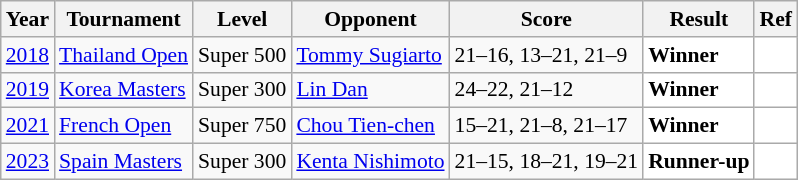<table class="sortable wikitable" style="font-size: 90%;">
<tr>
<th>Year</th>
<th>Tournament</th>
<th>Level</th>
<th>Opponent</th>
<th>Score</th>
<th>Result</th>
<th>Ref</th>
</tr>
<tr>
<td align="center"><a href='#'>2018</a></td>
<td align="left"><a href='#'>Thailand Open</a></td>
<td align="left">Super 500</td>
<td align="left"> <a href='#'>Tommy Sugiarto</a></td>
<td align="left">21–16, 13–21, 21–9</td>
<td style="text-align:left; background:white"> <strong>Winner</strong></td>
<td style="text-align:center; background:white"></td>
</tr>
<tr>
<td align="center"><a href='#'>2019</a></td>
<td align="left"><a href='#'>Korea Masters</a></td>
<td align="left">Super 300</td>
<td align="left"> <a href='#'>Lin Dan</a></td>
<td align="left">24–22, 21–12</td>
<td style="text-align:left; background:white"> <strong>Winner</strong></td>
<td style="text-align:center; background:white"></td>
</tr>
<tr>
<td align="center"><a href='#'>2021</a></td>
<td align="left"><a href='#'>French Open</a></td>
<td align="left">Super 750</td>
<td align="left"> <a href='#'>Chou Tien-chen</a></td>
<td align="left">15–21, 21–8, 21–17</td>
<td style="text-align:left; background:white"> <strong>Winner</strong></td>
<td style="text-align:center; background:white"></td>
</tr>
<tr>
<td align="center"><a href='#'>2023</a></td>
<td align="left"><a href='#'>Spain Masters</a></td>
<td align="left">Super 300</td>
<td align="left"> <a href='#'>Kenta Nishimoto</a></td>
<td align="left">21–15, 18–21, 19–21</td>
<td style="text-align:left; background:white"> <strong>Runner-up</strong></td>
<td style="text-align:center; background:white"></td>
</tr>
</table>
